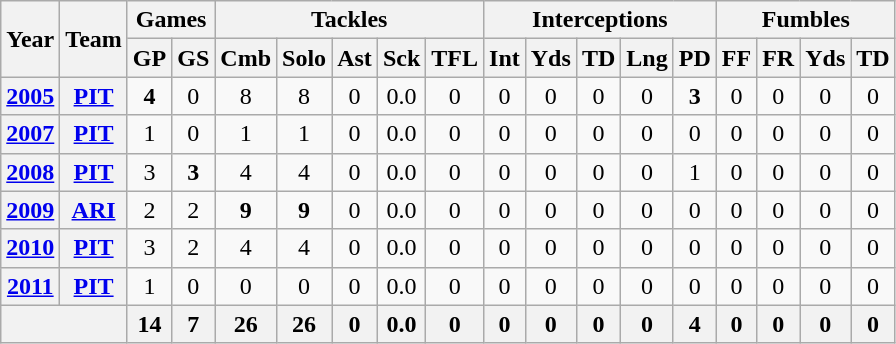<table class="wikitable" style="text-align:center">
<tr>
<th rowspan="2">Year</th>
<th rowspan="2">Team</th>
<th colspan="2">Games</th>
<th colspan="5">Tackles</th>
<th colspan="5">Interceptions</th>
<th colspan="4">Fumbles</th>
</tr>
<tr>
<th>GP</th>
<th>GS</th>
<th>Cmb</th>
<th>Solo</th>
<th>Ast</th>
<th>Sck</th>
<th>TFL</th>
<th>Int</th>
<th>Yds</th>
<th>TD</th>
<th>Lng</th>
<th>PD</th>
<th>FF</th>
<th>FR</th>
<th>Yds</th>
<th>TD</th>
</tr>
<tr>
<th><a href='#'>2005</a></th>
<th><a href='#'>PIT</a></th>
<td><strong>4</strong></td>
<td>0</td>
<td>8</td>
<td>8</td>
<td>0</td>
<td>0.0</td>
<td>0</td>
<td>0</td>
<td>0</td>
<td>0</td>
<td>0</td>
<td><strong>3</strong></td>
<td>0</td>
<td>0</td>
<td>0</td>
<td>0</td>
</tr>
<tr>
<th><a href='#'>2007</a></th>
<th><a href='#'>PIT</a></th>
<td>1</td>
<td>0</td>
<td>1</td>
<td>1</td>
<td>0</td>
<td>0.0</td>
<td>0</td>
<td>0</td>
<td>0</td>
<td>0</td>
<td>0</td>
<td>0</td>
<td>0</td>
<td>0</td>
<td>0</td>
<td>0</td>
</tr>
<tr>
<th><a href='#'>2008</a></th>
<th><a href='#'>PIT</a></th>
<td>3</td>
<td><strong>3</strong></td>
<td>4</td>
<td>4</td>
<td>0</td>
<td>0.0</td>
<td>0</td>
<td>0</td>
<td>0</td>
<td>0</td>
<td>0</td>
<td>1</td>
<td>0</td>
<td>0</td>
<td>0</td>
<td>0</td>
</tr>
<tr>
<th><a href='#'>2009</a></th>
<th><a href='#'>ARI</a></th>
<td>2</td>
<td>2</td>
<td><strong>9</strong></td>
<td><strong>9</strong></td>
<td>0</td>
<td>0.0</td>
<td>0</td>
<td>0</td>
<td>0</td>
<td>0</td>
<td>0</td>
<td>0</td>
<td>0</td>
<td>0</td>
<td>0</td>
<td>0</td>
</tr>
<tr>
<th><a href='#'>2010</a></th>
<th><a href='#'>PIT</a></th>
<td>3</td>
<td>2</td>
<td>4</td>
<td>4</td>
<td>0</td>
<td>0.0</td>
<td>0</td>
<td>0</td>
<td>0</td>
<td>0</td>
<td>0</td>
<td>0</td>
<td>0</td>
<td>0</td>
<td>0</td>
<td>0</td>
</tr>
<tr>
<th><a href='#'>2011</a></th>
<th><a href='#'>PIT</a></th>
<td>1</td>
<td>0</td>
<td>0</td>
<td>0</td>
<td>0</td>
<td>0.0</td>
<td>0</td>
<td>0</td>
<td>0</td>
<td>0</td>
<td>0</td>
<td>0</td>
<td>0</td>
<td>0</td>
<td>0</td>
<td>0</td>
</tr>
<tr>
<th colspan="2"></th>
<th>14</th>
<th>7</th>
<th>26</th>
<th>26</th>
<th>0</th>
<th>0.0</th>
<th>0</th>
<th>0</th>
<th>0</th>
<th>0</th>
<th>0</th>
<th>4</th>
<th>0</th>
<th>0</th>
<th>0</th>
<th>0</th>
</tr>
</table>
